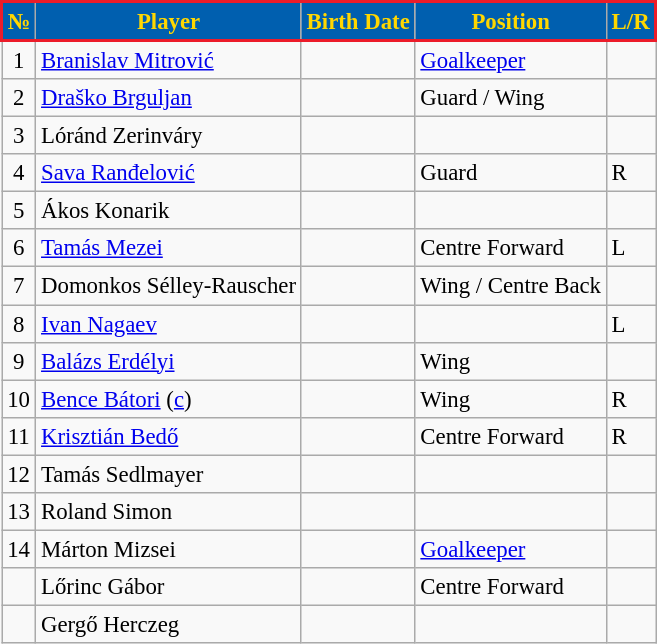<table class=wikitable bgcolor="#f7f8ff" cellpadding="3" cellspacing="0" border="1" style="font-size: 95%; border: 1px solid #CFB53B; border-collapse: collapse;">
<tr style="color: #FFD700;background:#005FAF;border:2px solid #EC1C2A">
<td align=center><strong>№</strong></td>
<td align=center><strong>Player</strong></td>
<td align=center><strong>Birth Date</strong></td>
<td align=center><strong>Position</strong></td>
<td align=center><strong>L/R</strong></td>
</tr>
<tr>
<td align=center>1</td>
<td>  <a href='#'>Branislav Mitrović</a></td>
<td></td>
<td><a href='#'>Goalkeeper</a></td>
<td></td>
</tr>
<tr>
<td align=center>2</td>
<td> <a href='#'>Draško Brguljan</a></td>
<td></td>
<td>Guard / Wing</td>
<td></td>
</tr>
<tr>
<td align=center>3</td>
<td> Lóránd Zerinváry</td>
<td></td>
<td></td>
<td></td>
</tr>
<tr>
<td align=center>4</td>
<td> <a href='#'>Sava Ranđelović</a></td>
<td></td>
<td>Guard</td>
<td>R</td>
</tr>
<tr>
<td align=center>5</td>
<td> Ákos Konarik</td>
<td></td>
<td></td>
<td></td>
</tr>
<tr>
<td align=center>6</td>
<td> <a href='#'>Tamás Mezei</a></td>
<td></td>
<td>Centre Forward</td>
<td>L</td>
</tr>
<tr>
<td align=center>7</td>
<td> Domonkos Sélley-Rauscher</td>
<td></td>
<td>Wing / Centre Back</td>
<td></td>
</tr>
<tr>
<td align=center>8</td>
<td> <a href='#'>Ivan Nagaev</a></td>
<td></td>
<td></td>
<td>L</td>
</tr>
<tr>
<td align=center>9</td>
<td> <a href='#'>Balázs Erdélyi</a></td>
<td></td>
<td>Wing</td>
<td></td>
</tr>
<tr>
<td align=center>10</td>
<td> <a href='#'>Bence Bátori</a> (<a href='#'>c</a>)</td>
<td></td>
<td>Wing</td>
<td>R</td>
</tr>
<tr>
<td align=center>11</td>
<td> <a href='#'>Krisztián Bedő</a></td>
<td></td>
<td>Centre Forward</td>
<td>R</td>
</tr>
<tr>
<td align=center>12</td>
<td> Tamás Sedlmayer</td>
<td></td>
<td></td>
<td></td>
</tr>
<tr>
<td align=center>13</td>
<td> Roland Simon</td>
<td></td>
<td></td>
<td></td>
</tr>
<tr>
<td align=center>14</td>
<td> Márton Mizsei</td>
<td></td>
<td><a href='#'>Goalkeeper</a></td>
<td></td>
</tr>
<tr>
<td align=center></td>
<td> Lőrinc Gábor</td>
<td></td>
<td>Centre Forward</td>
<td></td>
</tr>
<tr>
<td align=center></td>
<td> Gergő Herczeg</td>
<td></td>
<td></td>
<td></td>
</tr>
</table>
